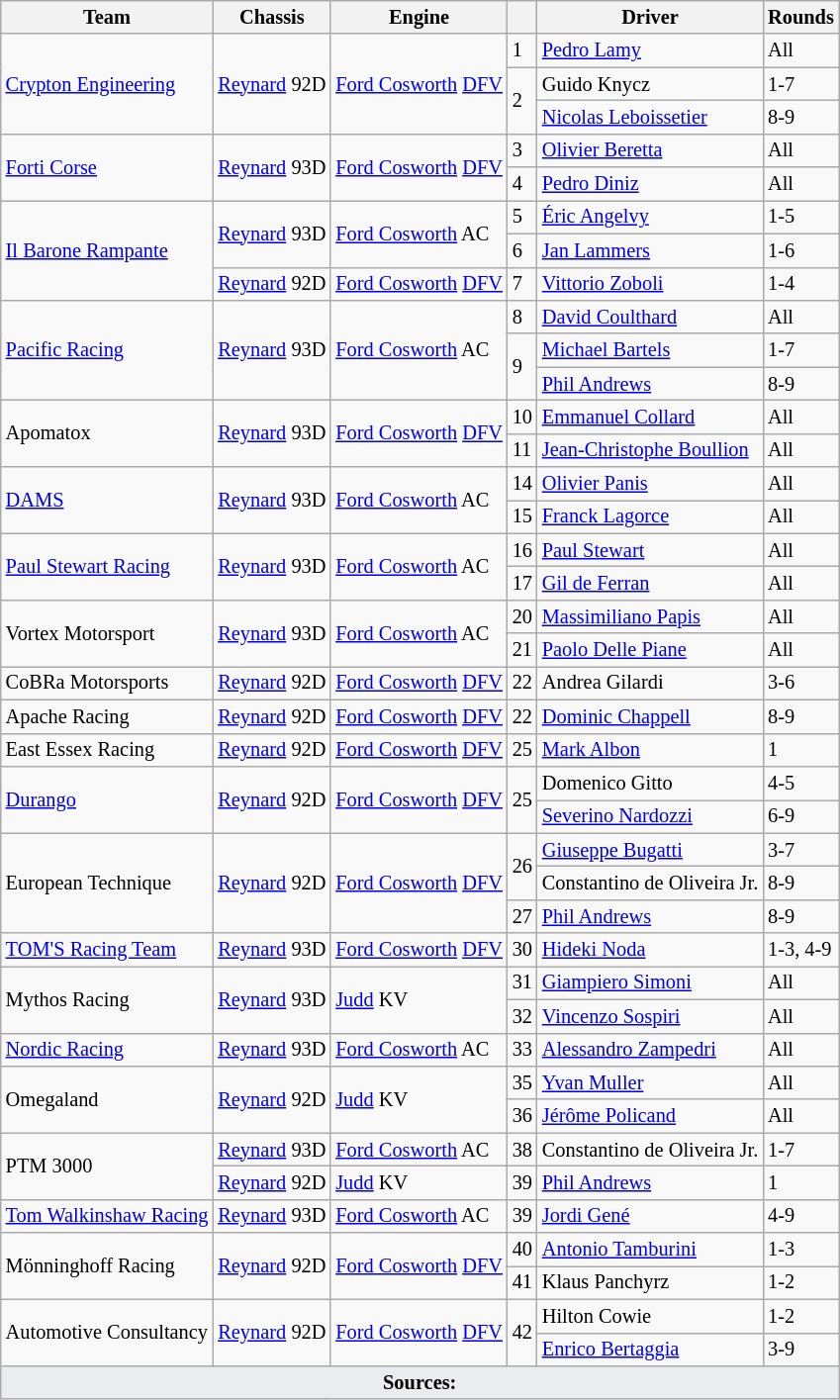<table class="wikitable" style="font-size:85%">
<tr>
<th>Team</th>
<th>Chassis</th>
<th>Engine</th>
<th></th>
<th>Driver</th>
<th>Rounds</th>
</tr>
<tr>
<td rowspan=3> <a href='#'>Crypton Engineering</a></td>
<td rowspan=3><a href='#'>Reynard</a> 92D</td>
<td rowspan=3><a href='#'>Ford Cosworth</a> <a href='#'>DFV</a></td>
<td>1</td>
<td> <a href='#'>Pedro Lamy</a></td>
<td>All</td>
</tr>
<tr>
<td rowspan=2>2</td>
<td> Guido Knycz</td>
<td>1-7</td>
</tr>
<tr>
<td> <a href='#'>Nicolas Leboissetier</a></td>
<td>8-9</td>
</tr>
<tr>
<td rowspan=2> <a href='#'>Forti Corse</a></td>
<td rowspan=2><a href='#'>Reynard</a> 93D</td>
<td rowspan=2><a href='#'>Ford Cosworth</a> <a href='#'>DFV</a></td>
<td>3</td>
<td> <a href='#'>Olivier Beretta</a></td>
<td>All</td>
</tr>
<tr>
<td>4</td>
<td> <a href='#'>Pedro Diniz</a></td>
<td>All</td>
</tr>
<tr>
<td rowspan=3> <a href='#'>Il Barone Rampante</a></td>
<td rowspan=2><a href='#'>Reynard</a> 93D</td>
<td rowspan=2><a href='#'>Ford Cosworth</a> AC</td>
<td>5</td>
<td> <a href='#'>Éric Angelvy</a></td>
<td>1-5</td>
</tr>
<tr>
<td>6</td>
<td> <a href='#'>Jan Lammers</a></td>
<td>1-6</td>
</tr>
<tr>
<td><a href='#'>Reynard</a> 92D</td>
<td><a href='#'>Ford Cosworth</a> <a href='#'>DFV</a></td>
<td>7</td>
<td> <a href='#'>Vittorio Zoboli</a></td>
<td>1-4</td>
</tr>
<tr>
<td rowspan=3> <a href='#'>Pacific Racing</a></td>
<td rowspan=3><a href='#'>Reynard</a> 93D</td>
<td rowspan=3><a href='#'>Ford Cosworth</a> AC</td>
<td>8</td>
<td> <a href='#'>David Coulthard</a></td>
<td>All</td>
</tr>
<tr>
<td rowspan=2>9</td>
<td> <a href='#'>Michael Bartels</a></td>
<td>1-7</td>
</tr>
<tr>
<td> <a href='#'>Phil Andrews</a></td>
<td>8-9</td>
</tr>
<tr>
<td rowspan=2> Apomatox</td>
<td rowspan=2><a href='#'>Reynard</a> 93D</td>
<td rowspan=2><a href='#'>Ford Cosworth</a> <a href='#'>DFV</a></td>
<td>10</td>
<td> <a href='#'>Emmanuel Collard</a></td>
<td>All</td>
</tr>
<tr>
<td>11</td>
<td> <a href='#'>Jean-Christophe Boullion</a></td>
<td>All</td>
</tr>
<tr>
<td rowspan=2> <a href='#'>DAMS</a></td>
<td rowspan=2><a href='#'>Reynard</a> 93D</td>
<td rowspan=2><a href='#'>Ford Cosworth</a> AC</td>
<td>14</td>
<td> <a href='#'>Olivier Panis</a></td>
<td>All</td>
</tr>
<tr>
<td>15</td>
<td> <a href='#'>Franck Lagorce</a></td>
<td>All</td>
</tr>
<tr>
<td rowspan=2> <a href='#'>Paul Stewart Racing</a></td>
<td rowspan=2><a href='#'>Reynard</a> 93D</td>
<td rowspan=2><a href='#'>Ford Cosworth</a> AC</td>
<td>16</td>
<td> <a href='#'>Paul Stewart</a></td>
<td>All</td>
</tr>
<tr>
<td>17</td>
<td> <a href='#'>Gil de Ferran</a></td>
<td>All</td>
</tr>
<tr>
<td rowspan=2> Vortex Motorsport</td>
<td rowspan=2><a href='#'>Reynard</a> 93D</td>
<td rowspan=2><a href='#'>Ford Cosworth</a> AC</td>
<td>20</td>
<td> <a href='#'>Massimiliano Papis</a></td>
<td>All</td>
</tr>
<tr>
<td>21</td>
<td> <a href='#'>Paolo Delle Piane</a></td>
<td>All</td>
</tr>
<tr>
<td> CoBRa Motorsports</td>
<td><a href='#'>Reynard</a> 92D</td>
<td><a href='#'>Ford Cosworth</a> <a href='#'>DFV</a></td>
<td>22</td>
<td> Andrea Gilardi</td>
<td>3-6</td>
</tr>
<tr>
<td> Apache Racing</td>
<td><a href='#'>Reynard</a> 92D</td>
<td><a href='#'>Ford Cosworth</a> <a href='#'>DFV</a></td>
<td>22</td>
<td> <a href='#'>Dominic Chappell</a></td>
<td>8-9</td>
</tr>
<tr>
<td> East Essex Racing</td>
<td><a href='#'>Reynard</a> 92D</td>
<td><a href='#'>Ford Cosworth</a> <a href='#'>DFV</a></td>
<td>25</td>
<td> <a href='#'>Mark Albon</a></td>
<td>1</td>
</tr>
<tr>
<td rowspan=2> <a href='#'>Durango</a></td>
<td rowspan=2><a href='#'>Reynard</a> 92D</td>
<td rowspan=2><a href='#'>Ford Cosworth</a> <a href='#'>DFV</a></td>
<td rowspan=2>25</td>
<td> Domenico Gitto</td>
<td>4-5</td>
</tr>
<tr>
<td> <a href='#'>Severino Nardozzi</a></td>
<td>6-9</td>
</tr>
<tr>
<td rowspan=3> European Technique</td>
<td rowspan=3><a href='#'>Reynard</a> 92D</td>
<td rowspan=3><a href='#'>Ford Cosworth</a> <a href='#'>DFV</a></td>
<td rowspan=2>26</td>
<td> <a href='#'>Giuseppe Bugatti</a></td>
<td>3-7</td>
</tr>
<tr>
<td> Constantino de Oliveira Jr.</td>
<td>8-9</td>
</tr>
<tr>
<td>27</td>
<td> <a href='#'>Phil Andrews</a></td>
<td>8-9</td>
</tr>
<tr>
<td> <a href='#'>TOM'S Racing Team</a></td>
<td><a href='#'>Reynard</a> 93D</td>
<td><a href='#'>Ford Cosworth</a> <a href='#'>DFV</a></td>
<td>30</td>
<td> <a href='#'>Hideki Noda</a></td>
<td>1-3, 4-9</td>
</tr>
<tr>
<td rowspan=2> Mythos Racing</td>
<td rowspan=2><a href='#'>Reynard</a> 93D</td>
<td rowspan=2><a href='#'>Judd</a> KV</td>
<td>31</td>
<td> <a href='#'>Giampiero Simoni</a></td>
<td>All</td>
</tr>
<tr>
<td>32</td>
<td> <a href='#'>Vincenzo Sospiri</a></td>
<td>All</td>
</tr>
<tr>
<td> <a href='#'>Nordic Racing</a></td>
<td><a href='#'>Reynard</a> 93D</td>
<td><a href='#'>Ford Cosworth</a> AC</td>
<td>33</td>
<td> <a href='#'>Alessandro Zampedri</a></td>
<td>All</td>
</tr>
<tr>
<td rowspan=2> Omegaland</td>
<td rowspan=2><a href='#'>Reynard</a> 92D</td>
<td rowspan=2><a href='#'>Judd</a> KV</td>
<td>35</td>
<td> <a href='#'>Yvan Muller</a></td>
<td>All</td>
</tr>
<tr>
<td>36</td>
<td> <a href='#'>Jérôme Policand</a></td>
<td>All</td>
</tr>
<tr>
<td rowspan=2> PTM 3000</td>
<td><a href='#'>Reynard</a> 93D</td>
<td><a href='#'>Ford Cosworth</a> AC</td>
<td>38</td>
<td> Constantino de Oliveira Jr.</td>
<td>1-7</td>
</tr>
<tr>
<td><a href='#'>Reynard</a> 92D</td>
<td><a href='#'>Judd</a> KV</td>
<td>39</td>
<td> <a href='#'>Phil Andrews</a></td>
<td>1</td>
</tr>
<tr>
<td> <a href='#'>Tom Walkinshaw Racing</a></td>
<td><a href='#'>Reynard</a> 93D</td>
<td><a href='#'>Ford Cosworth</a> AC</td>
<td>39</td>
<td> <a href='#'>Jordi Gené</a></td>
<td>4-9</td>
</tr>
<tr>
<td rowspan=2> Mönninghoff Racing</td>
<td rowspan=2><a href='#'>Reynard</a> 92D</td>
<td rowspan=2><a href='#'>Ford Cosworth</a> <a href='#'>DFV</a></td>
<td>40</td>
<td> <a href='#'>Antonio Tamburini</a></td>
<td>1-3</td>
</tr>
<tr>
<td>41</td>
<td> Klaus Panchyrz</td>
<td>1-2</td>
</tr>
<tr>
<td rowspan=2> Automotive Consultancy</td>
<td rowspan=2><a href='#'>Reynard</a> 92D</td>
<td rowspan=2><a href='#'>Ford Cosworth</a> <a href='#'>DFV</a></td>
<td rowspan=2>42</td>
<td> Hilton Cowie</td>
<td>1-2</td>
</tr>
<tr>
<td> <a href='#'>Enrico Bertaggia</a></td>
<td>3-9</td>
</tr>
<tr class="sortbottom">
<td colspan="6" style="background-color:#EAECF0;text-align:center"><strong>Sources:</strong></td>
</tr>
</table>
